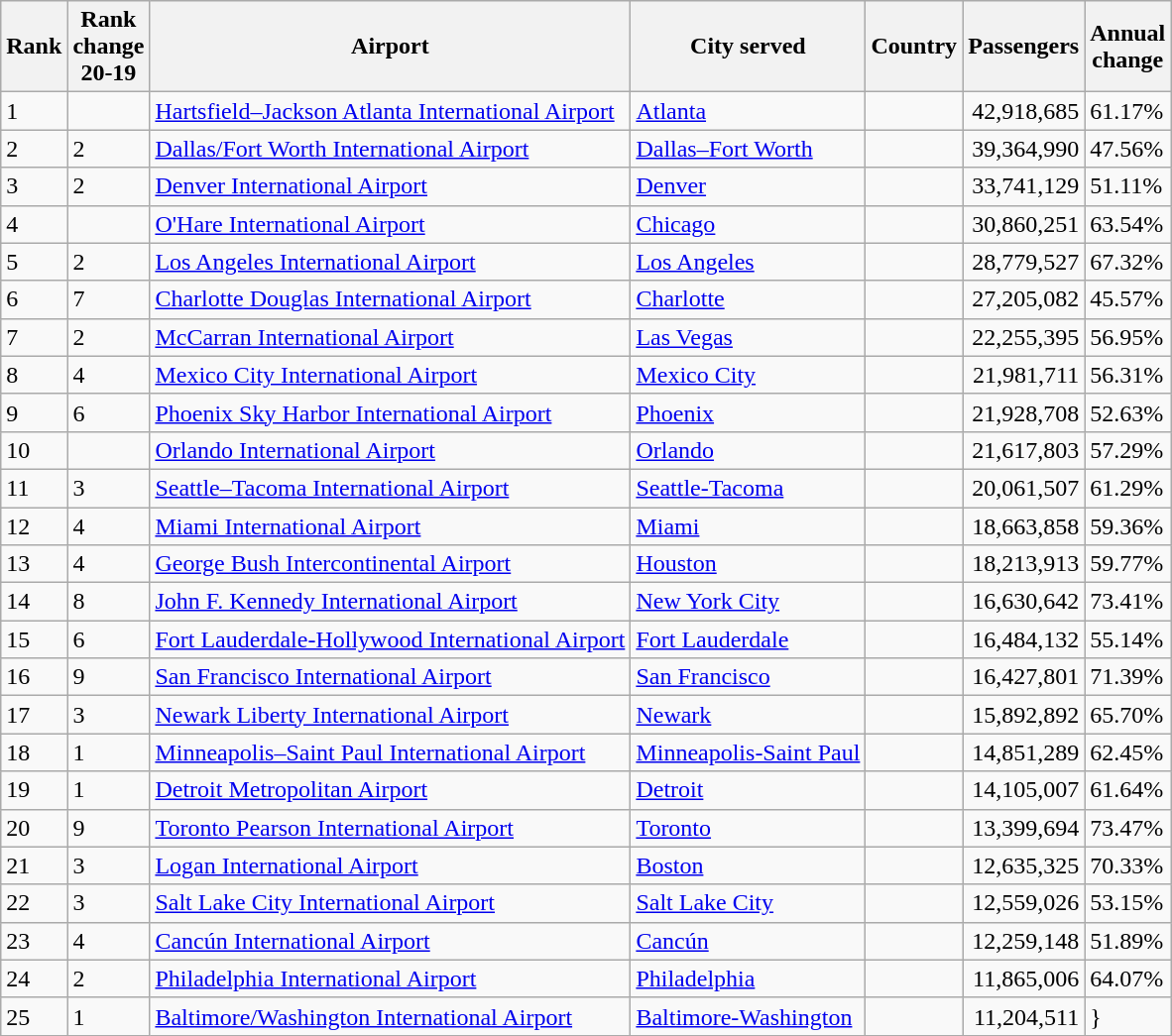<table class="wikitable sortable">
<tr>
<th>Rank</th>
<th>Rank<br>change<br>20-19</th>
<th>Airport</th>
<th>City served</th>
<th>Country</th>
<th>Passengers</th>
<th>Annual<br>change</th>
</tr>
<tr>
<td>1</td>
<td></td>
<td><a href='#'>Hartsfield–Jackson Atlanta International Airport</a></td>
<td><a href='#'>Atlanta</a></td>
<td></td>
<td align="right">42,918,685</td>
<td>61.17%</td>
</tr>
<tr>
<td>2</td>
<td>2</td>
<td><a href='#'>Dallas/Fort Worth International Airport</a></td>
<td><a href='#'>Dallas–Fort Worth</a></td>
<td></td>
<td align="right">39,364,990</td>
<td>47.56%</td>
</tr>
<tr>
<td>3</td>
<td>2</td>
<td><a href='#'>Denver International Airport</a></td>
<td><a href='#'>Denver</a></td>
<td></td>
<td align="right">33,741,129</td>
<td>51.11%</td>
</tr>
<tr>
<td>4</td>
<td></td>
<td><a href='#'>O'Hare International Airport</a></td>
<td><a href='#'>Chicago</a></td>
<td></td>
<td align="right">30,860,251</td>
<td>63.54%</td>
</tr>
<tr>
<td>5</td>
<td>2</td>
<td><a href='#'>Los Angeles International Airport</a></td>
<td><a href='#'>Los Angeles</a></td>
<td></td>
<td align="right">28,779,527</td>
<td>67.32%</td>
</tr>
<tr>
<td>6</td>
<td>7</td>
<td><a href='#'>Charlotte Douglas International Airport</a></td>
<td><a href='#'>Charlotte</a></td>
<td></td>
<td align="right">27,205,082</td>
<td>45.57%</td>
</tr>
<tr>
<td>7</td>
<td>2</td>
<td><a href='#'>McCarran International Airport</a></td>
<td><a href='#'>Las Vegas</a></td>
<td></td>
<td align="right">22,255,395</td>
<td>56.95%</td>
</tr>
<tr>
<td>8</td>
<td>4</td>
<td><a href='#'>Mexico City International Airport</a></td>
<td><a href='#'>Mexico City</a></td>
<td></td>
<td align="right">21,981,711</td>
<td>56.31%</td>
</tr>
<tr>
<td>9</td>
<td>6</td>
<td><a href='#'>Phoenix Sky Harbor International Airport</a></td>
<td><a href='#'>Phoenix</a></td>
<td></td>
<td align="right">21,928,708</td>
<td>52.63%</td>
</tr>
<tr>
<td>10</td>
<td></td>
<td><a href='#'>Orlando International Airport</a></td>
<td><a href='#'>Orlando</a></td>
<td></td>
<td align="right">21,617,803</td>
<td>57.29%</td>
</tr>
<tr>
<td>11</td>
<td>3</td>
<td><a href='#'>Seattle–Tacoma International Airport</a></td>
<td><a href='#'>Seattle-Tacoma</a></td>
<td></td>
<td align="right">20,061,507</td>
<td>61.29%</td>
</tr>
<tr>
<td>12</td>
<td>4</td>
<td><a href='#'>Miami International Airport</a></td>
<td><a href='#'>Miami</a></td>
<td></td>
<td align="right">18,663,858</td>
<td>59.36%</td>
</tr>
<tr>
<td>13</td>
<td>4</td>
<td><a href='#'>George Bush Intercontinental Airport</a></td>
<td><a href='#'>Houston</a></td>
<td></td>
<td align="right">18,213,913</td>
<td>59.77%</td>
</tr>
<tr>
<td>14</td>
<td>8</td>
<td><a href='#'>John F. Kennedy International Airport</a></td>
<td><a href='#'>New York City</a></td>
<td></td>
<td align="right">16,630,642</td>
<td>73.41%</td>
</tr>
<tr>
<td>15</td>
<td>6</td>
<td><a href='#'>Fort Lauderdale-Hollywood International Airport</a></td>
<td><a href='#'>Fort Lauderdale</a></td>
<td></td>
<td align="right">16,484,132</td>
<td>55.14%</td>
</tr>
<tr>
<td>16</td>
<td>9</td>
<td><a href='#'>San Francisco International Airport</a></td>
<td><a href='#'>San Francisco</a></td>
<td></td>
<td align="right">16,427,801</td>
<td>71.39%</td>
</tr>
<tr>
<td>17</td>
<td>3</td>
<td><a href='#'>Newark Liberty International Airport</a></td>
<td><a href='#'>Newark</a></td>
<td></td>
<td align="right">15,892,892</td>
<td>65.70%</td>
</tr>
<tr>
<td>18</td>
<td>1</td>
<td><a href='#'>Minneapolis–Saint Paul International Airport</a></td>
<td><a href='#'>Minneapolis-Saint Paul</a></td>
<td></td>
<td align="right">14,851,289</td>
<td>62.45%</td>
</tr>
<tr>
<td>19</td>
<td>1</td>
<td><a href='#'>Detroit Metropolitan Airport</a></td>
<td><a href='#'>Detroit</a></td>
<td></td>
<td align="right">14,105,007</td>
<td>61.64%</td>
</tr>
<tr>
<td>20</td>
<td>9</td>
<td><a href='#'>Toronto Pearson International Airport</a></td>
<td><a href='#'>Toronto</a></td>
<td></td>
<td align="right">13,399,694</td>
<td>73.47%</td>
</tr>
<tr>
<td>21</td>
<td>3</td>
<td><a href='#'>Logan International Airport</a></td>
<td><a href='#'>Boston</a></td>
<td></td>
<td align="right">12,635,325</td>
<td>70.33%</td>
</tr>
<tr>
<td>22</td>
<td>3</td>
<td><a href='#'>Salt Lake City International Airport</a></td>
<td><a href='#'>Salt Lake City</a></td>
<td></td>
<td align="right">12,559,026</td>
<td>53.15%</td>
</tr>
<tr>
<td>23</td>
<td>4</td>
<td><a href='#'>Cancún International Airport</a></td>
<td><a href='#'>Cancún</a></td>
<td></td>
<td align="right">12,259,148</td>
<td>51.89%</td>
</tr>
<tr>
<td>24</td>
<td>2</td>
<td><a href='#'>Philadelphia International Airport </a></td>
<td><a href='#'>Philadelphia</a></td>
<td></td>
<td align="right">11,865,006</td>
<td>64.07%</td>
</tr>
<tr>
<td>25</td>
<td>1</td>
<td><a href='#'>Baltimore/Washington International Airport</a></td>
<td><a href='#'>Baltimore-Washington</a></td>
<td></td>
<td align="right">11,204,511</td>
<td>}</td>
</tr>
</table>
